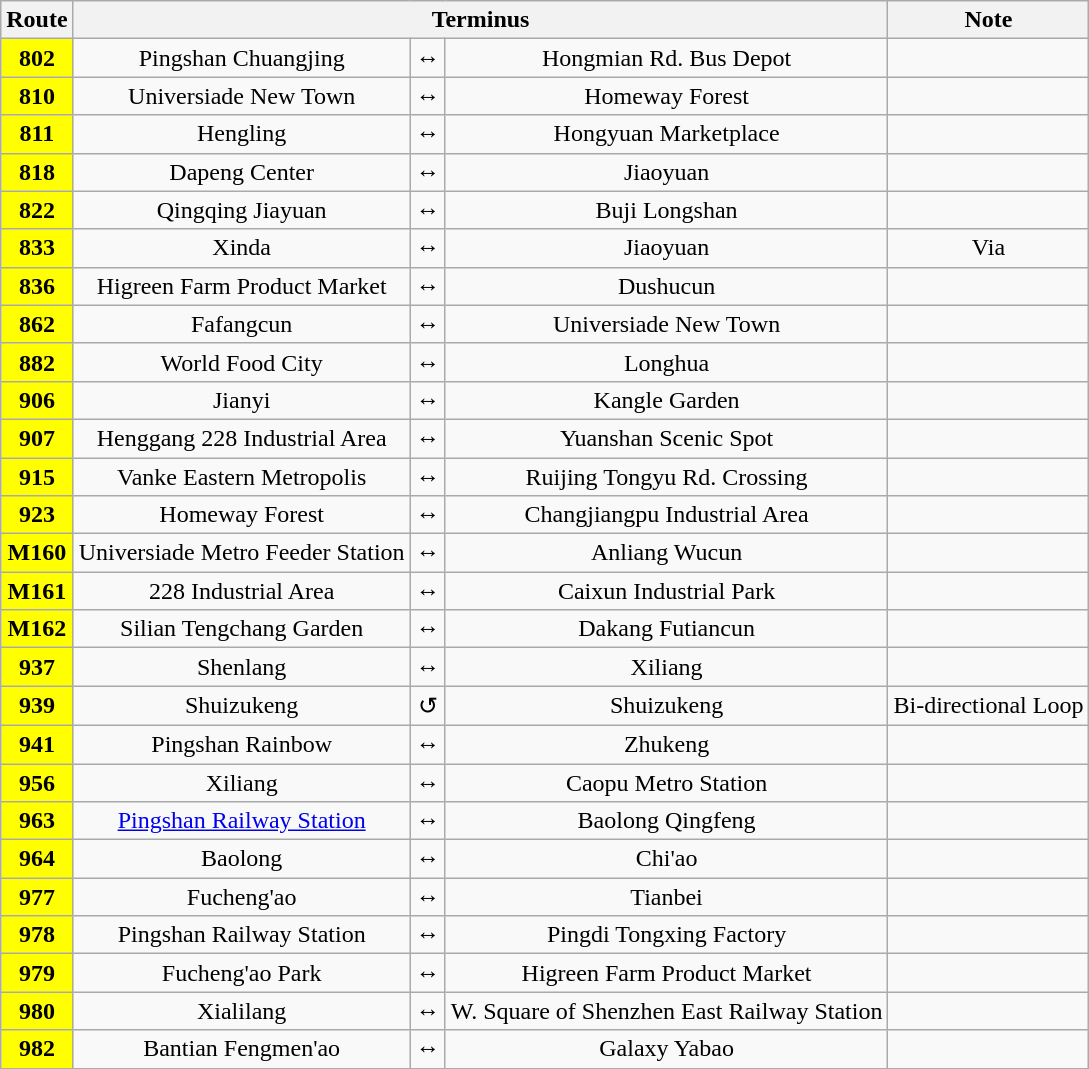<table class="wikitable" style="text-align: center;">
<tr>
<th>Route</th>
<th colspan="3">Terminus</th>
<th>Note</th>
</tr>
<tr>
<td style="background:yellow;color:black"><strong>802</strong></td>
<td>Pingshan Chuangjing</td>
<td>↔</td>
<td>Hongmian Rd. Bus Depot</td>
<td></td>
</tr>
<tr>
<td style="background:yellow;color:black"><strong>810</strong></td>
<td>Universiade New Town</td>
<td>↔</td>
<td>Homeway Forest</td>
<td></td>
</tr>
<tr>
<td style="background:yellow;color:black"><strong>811</strong></td>
<td>Hengling</td>
<td>↔</td>
<td>Hongyuan Marketplace</td>
<td></td>
</tr>
<tr>
<td style="background:yellow;color:black"><strong>818</strong></td>
<td>Dapeng Center</td>
<td>↔</td>
<td>Jiaoyuan</td>
<td></td>
</tr>
<tr>
<td style="background:yellow;color:black"><strong>822</strong></td>
<td>Qingqing Jiayuan</td>
<td>↔</td>
<td>Buji Longshan</td>
<td></td>
</tr>
<tr>
<td style="background:yellow;color:black"><strong>833</strong></td>
<td>Xinda</td>
<td>↔</td>
<td>Jiaoyuan</td>
<td>Via </td>
</tr>
<tr>
<td style="background:yellow;color:black"><strong>836</strong></td>
<td>Higreen Farm Product Market</td>
<td>↔</td>
<td>Dushucun</td>
<td></td>
</tr>
<tr>
<td style="background:yellow;color:black"><strong>862</strong></td>
<td>Fafangcun</td>
<td>↔</td>
<td>Universiade New Town</td>
<td></td>
</tr>
<tr>
<td style="background:yellow;color:black"><strong>882</strong></td>
<td>World Food City</td>
<td>↔</td>
<td>Longhua</td>
<td></td>
</tr>
<tr>
<td style="background:yellow;color:black"><strong>906</strong></td>
<td>Jianyi</td>
<td>↔</td>
<td>Kangle Garden</td>
<td></td>
</tr>
<tr>
<td style="background:yellow;color:black"><strong>907</strong></td>
<td>Henggang 228 Industrial Area</td>
<td>↔</td>
<td>Yuanshan Scenic Spot</td>
<td></td>
</tr>
<tr>
<td style="background:yellow;color:black"><strong>915</strong></td>
<td>Vanke Eastern Metropolis</td>
<td>↔</td>
<td>Ruijing Tongyu Rd. Crossing</td>
<td></td>
</tr>
<tr>
<td style="background:yellow;color:black"><strong>923</strong></td>
<td>Homeway Forest</td>
<td>↔</td>
<td>Changjiangpu Industrial Area</td>
<td></td>
</tr>
<tr>
<td style="background:yellow;color:black"><strong>M160</strong></td>
<td>Universiade Metro Feeder Station</td>
<td>↔</td>
<td>Anliang Wucun</td>
<td></td>
</tr>
<tr>
<td style="background:yellow;color:black"><strong>M161</strong></td>
<td>228 Industrial Area</td>
<td>↔</td>
<td>Caixun Industrial Park</td>
<td></td>
</tr>
<tr>
<td style="background:yellow;color:black"><strong>M162</strong></td>
<td>Silian Tengchang Garden</td>
<td>↔</td>
<td>Dakang Futiancun</td>
<td></td>
</tr>
<tr>
<td style="background:yellow;color:black"><strong>937</strong></td>
<td>Shenlang</td>
<td>↔</td>
<td>Xiliang</td>
<td></td>
</tr>
<tr>
<td style="background:yellow;color:black"><strong>939</strong></td>
<td>Shuizukeng</td>
<td>↺</td>
<td>Shuizukeng</td>
<td>Bi-directional Loop </td>
</tr>
<tr>
<td style="background:yellow;color:black"><strong>941</strong></td>
<td>Pingshan Rainbow</td>
<td>↔</td>
<td>Zhukeng</td>
<td></td>
</tr>
<tr>
<td style="background:yellow;color:black"><strong>956</strong></td>
<td>Xiliang</td>
<td>↔</td>
<td>Caopu Metro Station</td>
<td></td>
</tr>
<tr>
<td style="background:yellow;color:black"><strong>963</strong></td>
<td><a href='#'>Pingshan Railway Station</a></td>
<td>↔</td>
<td>Baolong Qingfeng</td>
<td></td>
</tr>
<tr>
<td style="background:yellow;color:black"><strong>964</strong></td>
<td>Baolong</td>
<td>↔</td>
<td>Chi'ao</td>
<td></td>
</tr>
<tr>
<td style="background:yellow;color:black"><strong>977</strong></td>
<td>Fucheng'ao</td>
<td>↔</td>
<td>Tianbei</td>
<td></td>
</tr>
<tr>
<td style="background:yellow;color:black"><strong>978</strong></td>
<td>Pingshan Railway Station</td>
<td>↔</td>
<td>Pingdi Tongxing Factory</td>
<td></td>
</tr>
<tr>
<td style="background:yellow;color:black"><strong>979</strong></td>
<td>Fucheng'ao Park</td>
<td>↔</td>
<td>Higreen Farm Product Market</td>
<td></td>
</tr>
<tr>
<td style="background:yellow;color:black"><strong>980</strong></td>
<td>Xialilang</td>
<td>↔</td>
<td>W. Square of Shenzhen East Railway Station</td>
<td></td>
</tr>
<tr>
<td style="background:yellow;color:black"><strong>982</strong></td>
<td>Bantian Fengmen'ao</td>
<td>↔</td>
<td>Galaxy Yabao</td>
<td></td>
</tr>
</table>
